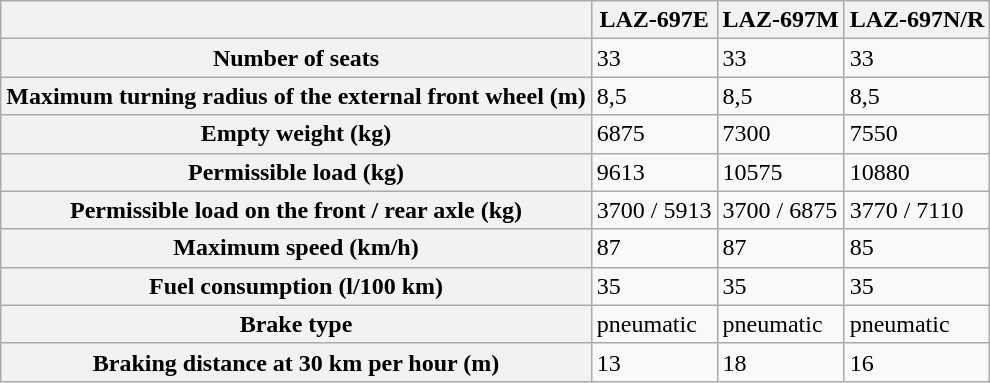<table class=" wikitable plainrowheaders">
<tr>
<th scope="col"></th>
<th scope="col">LAZ-697E</th>
<th scope="col">LAZ-697M </th>
<th scope="col">LAZ-697N/R </th>
</tr>
<tr>
<th scope="row">Number of seats</th>
<td>33</td>
<td>33</td>
<td>33</td>
</tr>
<tr>
<th scope="row">Maximum turning radius of the external front wheel (m)</th>
<td>8,5</td>
<td>8,5</td>
<td>8,5</td>
</tr>
<tr>
<th scope="row">Empty weight (kg)</th>
<td>6875</td>
<td>7300</td>
<td>7550</td>
</tr>
<tr>
<th scope="row">Permissible load (kg)</th>
<td>9613</td>
<td>10575</td>
<td>10880</td>
</tr>
<tr>
<th scope="row">Permissible load on the front / rear axle (kg)</th>
<td>3700 / 5913</td>
<td>3700 / 6875</td>
<td>3770 / 7110</td>
</tr>
<tr>
<th scope="row">Maximum speed (km/h)</th>
<td>87</td>
<td>87</td>
<td>85</td>
</tr>
<tr>
<th scope="row">Fuel consumption (l/100 km)</th>
<td>35</td>
<td>35</td>
<td>35</td>
</tr>
<tr>
<th scope="row">Brake type</th>
<td>pneumatic</td>
<td>pneumatic</td>
<td>pneumatic</td>
</tr>
<tr>
<th scope="row">Braking distance at 30 km per hour (m)</th>
<td>13</td>
<td>18</td>
<td>16</td>
</tr>
</table>
